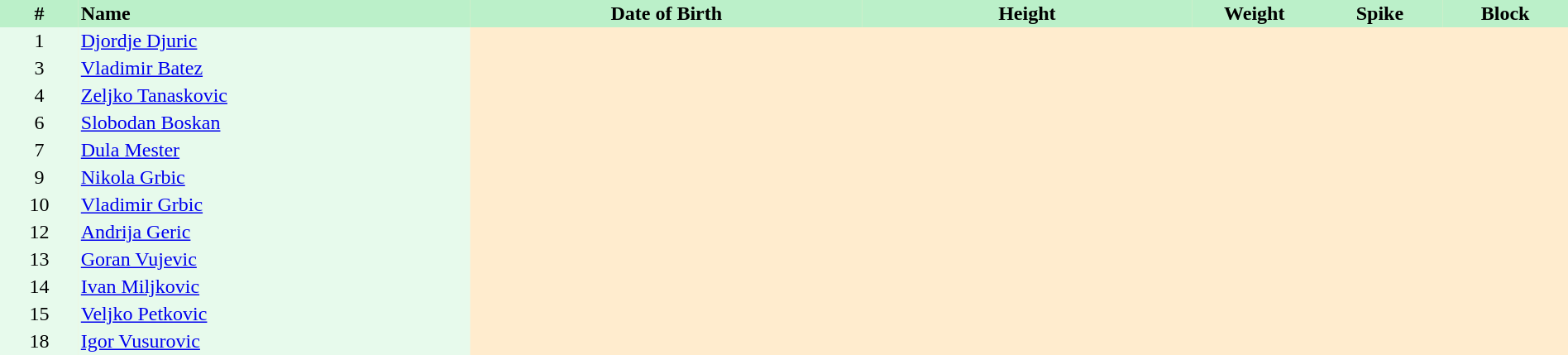<table border=0 cellpadding=2 cellspacing=0  |- bgcolor=#FFECCE style=text-align:center; font-size:90%; width=100%>
<tr bgcolor=#BBF0C9>
<th width=5%>#</th>
<th width=25% align=left>Name</th>
<th width=25%>Date of Birth</th>
<th width=21%>Height</th>
<th width=8%>Weight</th>
<th width=8%>Spike</th>
<th width=8%>Block</th>
</tr>
<tr bgcolor=#E7FAEC>
<td>1</td>
<td align="left"><a href='#'>Djordje Djuric</a></td>
</tr>
<tr bgcolor=#E7FAEC>
<td>3</td>
<td align="left"><a href='#'>Vladimir Batez</a></td>
</tr>
<tr bgcolor=#E7FAEC>
<td>4</td>
<td align="left"><a href='#'>Zeljko Tanaskovic</a></td>
</tr>
<tr bgcolor=#E7FAEC>
<td>6</td>
<td align="left"><a href='#'>Slobodan Boskan</a></td>
</tr>
<tr bgcolor=#E7FAEC>
<td>7</td>
<td align="left"><a href='#'>Dula Mester</a></td>
</tr>
<tr bgcolor=#E7FAEC>
<td>9</td>
<td align="left"><a href='#'>Nikola Grbic</a></td>
</tr>
<tr bgcolor=#E7FAEC>
<td>10</td>
<td align="left"><a href='#'>Vladimir Grbic</a></td>
</tr>
<tr bgcolor=#E7FAEC>
<td>12</td>
<td align="left"><a href='#'>Andrija Geric</a></td>
</tr>
<tr bgcolor=#E7FAEC>
<td>13</td>
<td align="left"><a href='#'>Goran Vujevic</a></td>
</tr>
<tr bgcolor=#E7FAEC>
<td>14</td>
<td align="left"><a href='#'>Ivan Miljkovic</a></td>
</tr>
<tr bgcolor=#E7FAEC>
<td>15</td>
<td align="left"><a href='#'>Veljko Petkovic</a></td>
</tr>
<tr bgcolor=#E7FAEC>
<td>18</td>
<td align="left"><a href='#'>Igor Vusurovic</a></td>
</tr>
</table>
